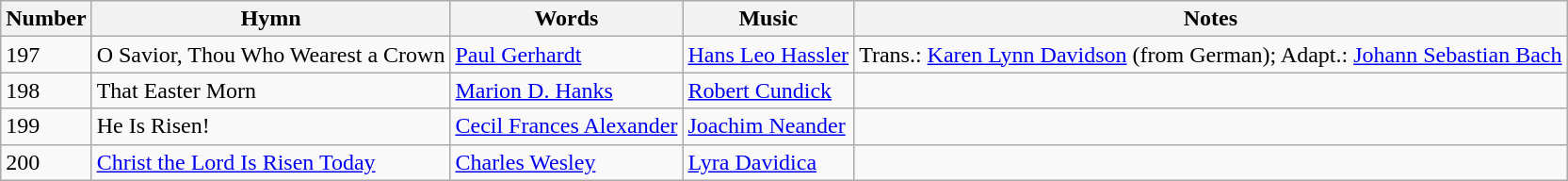<table class="wikitable mw-collapsible mw-collapsed">
<tr>
<th>Number</th>
<th>Hymn</th>
<th>Words</th>
<th>Music</th>
<th>Notes</th>
</tr>
<tr>
<td>197</td>
<td>O Savior, Thou Who Wearest a Crown</td>
<td><a href='#'>Paul Gerhardt</a></td>
<td><a href='#'>Hans Leo Hassler</a></td>
<td>Trans.: <a href='#'>Karen Lynn Davidson</a> (from German); Adapt.: <a href='#'>Johann Sebastian Bach</a></td>
</tr>
<tr>
<td>198</td>
<td>That Easter Morn</td>
<td><a href='#'>Marion D. Hanks</a></td>
<td><a href='#'>Robert Cundick</a></td>
<td></td>
</tr>
<tr>
<td>199</td>
<td>He Is Risen!</td>
<td><a href='#'>Cecil Frances Alexander</a></td>
<td><a href='#'>Joachim Neander</a></td>
<td></td>
</tr>
<tr>
<td>200</td>
<td><a href='#'>Christ the Lord Is Risen Today</a></td>
<td><a href='#'>Charles Wesley</a></td>
<td><a href='#'>Lyra Davidica</a></td>
<td></td>
</tr>
</table>
